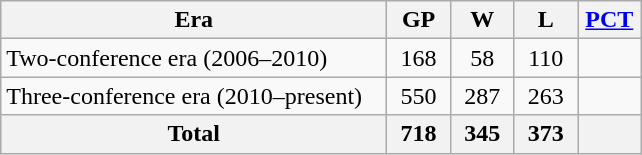<table class=wikitable style="text-align:center;">
<tr>
<th width=250px>Era</th>
<th width=35px>GP</th>
<th width=35px>W</th>
<th width=35px>L</th>
<th width=35px><a href='#'>PCT</a></th>
</tr>
<tr>
<td align=left>Two-conference era (2006–2010)</td>
<td>168</td>
<td>58</td>
<td>110</td>
<td></td>
</tr>
<tr>
<td align=left>Three-conference era (2010–present)</td>
<td>550</td>
<td>287</td>
<td>263</td>
<td></td>
</tr>
<tr>
<th>Total</th>
<th>718</th>
<th>345</th>
<th>373</th>
<th></th>
</tr>
</table>
